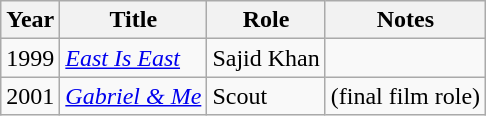<table class="wikitable">
<tr>
<th>Year</th>
<th>Title</th>
<th>Role</th>
<th>Notes</th>
</tr>
<tr>
<td>1999</td>
<td><em><a href='#'>East Is East</a></em></td>
<td>Sajid Khan</td>
<td></td>
</tr>
<tr>
<td>2001</td>
<td><em><a href='#'>Gabriel & Me</a></em></td>
<td>Scout</td>
<td>(final film role)</td>
</tr>
</table>
